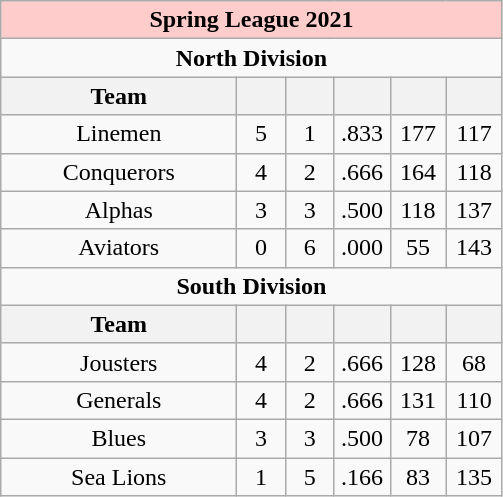<table class="wikitable sortable" style="font-size:; text-align:center; width:">
<tr>
<th colspan="10" style="background:#fcc; text-align:center; vertical-align:middle;">Spring League 2021</th>
</tr>
<tr>
<td colspan="10" style="text-align:center;"style="background-color: #06407C ; text-align:center; color:#ffffff"><strong>North Division</strong></td>
</tr>
<tr>
<th style="width:150px;">Team</th>
<th width="25"></th>
<th width="25"></th>
<th width="30"></th>
<th width="30"></th>
<th width="30"></th>
</tr>
<tr>
<td>Linemen</td>
<td>5</td>
<td>1</td>
<td>.833</td>
<td>177</td>
<td>117</td>
</tr>
<tr>
<td>Conquerors</td>
<td>4</td>
<td>2</td>
<td>.666</td>
<td>164</td>
<td>118</td>
</tr>
<tr>
<td>Alphas</td>
<td>3</td>
<td>3</td>
<td>.500</td>
<td>118</td>
<td>137</td>
</tr>
<tr>
<td>Aviators</td>
<td>0</td>
<td>6</td>
<td>.000</td>
<td>55</td>
<td>143</td>
</tr>
<tr>
<td colspan="10" style="text-align:center;"style="background-color: #C00712 ; text-align:center; color:#ffffff"><strong>South Division</strong></td>
</tr>
<tr>
<th style="width:150px;">Team</th>
<th width="25"></th>
<th width="25"></th>
<th width="30"></th>
<th width="30"></th>
<th width="30"></th>
</tr>
<tr>
<td>Jousters</td>
<td>4</td>
<td>2</td>
<td>.666</td>
<td>128</td>
<td>68</td>
</tr>
<tr>
<td>Generals</td>
<td>4</td>
<td>2</td>
<td>.666</td>
<td>131</td>
<td>110</td>
</tr>
<tr>
<td>Blues</td>
<td>3</td>
<td>3</td>
<td>.500</td>
<td>78</td>
<td>107</td>
</tr>
<tr>
<td>Sea Lions</td>
<td>1</td>
<td>5</td>
<td>.166</td>
<td>83</td>
<td>135</td>
</tr>
</table>
